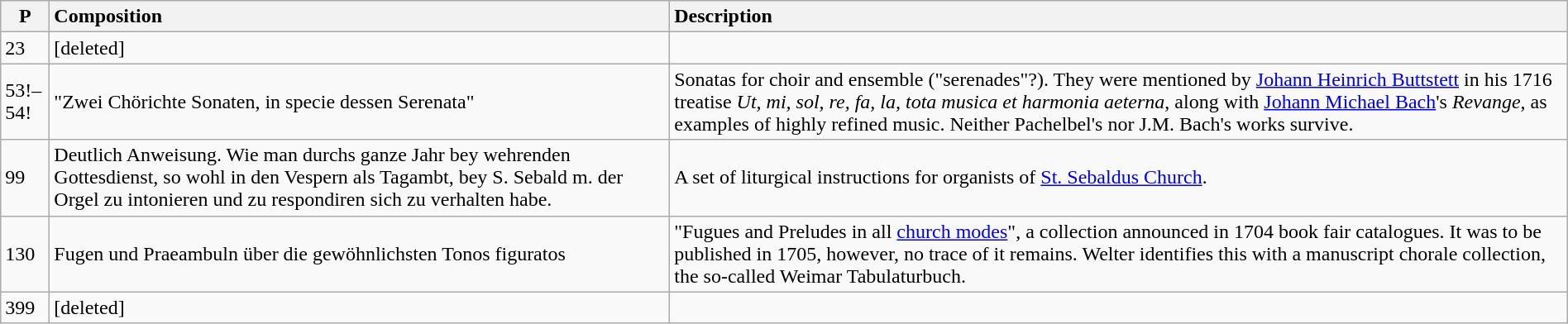<table class="wikitable" width="100%">
<tr>
<th width="32">P</th>
<th style="text-align: left;">Composition</th>
<th style="text-align: left;">Description</th>
</tr>
<tr>
<td>23</td>
<td>[deleted]</td>
<td> </td>
</tr>
<tr>
<td>53!–54!</td>
<td>"Zwei Chörichte Sonaten, in specie dessen Serenata"</td>
<td>Sonatas for choir and ensemble ("serenades"?). They were mentioned by <a href='#'>Johann Heinrich Buttstett</a> in his 1716 treatise <em>Ut, mi, sol, re, fa, la, tota musica et harmonia aeterna</em>, along with <a href='#'>Johann Michael Bach</a>'s <em>Revange</em>, as examples of highly refined music. Neither Pachelbel's nor J.M. Bach's works survive.</td>
</tr>
<tr>
<td>99</td>
<td>Deutlich Anweisung. Wie man durchs ganze Jahr bey wehrenden Gottesdienst, so wohl in den Vespern als Tagambt, bey S. Sebald m. der Orgel zu intonieren und zu respondiren sich zu verhalten habe.</td>
<td>A set of liturgical instructions for organists of <a href='#'>St. Sebaldus Church</a>.</td>
</tr>
<tr>
<td>130</td>
<td>Fugen und Praeambuln über die gewöhnlichsten Tonos figuratos</td>
<td>"Fugues and Preludes in all <a href='#'>church modes</a>", a collection announced in 1704 book fair catalogues. It was to be published in 1705, however, no trace of it remains. Welter identifies this with a manuscript chorale collection, the so-called Weimar Tabulaturbuch.</td>
</tr>
<tr>
<td>399</td>
<td>[deleted]</td>
<td> </td>
</tr>
</table>
